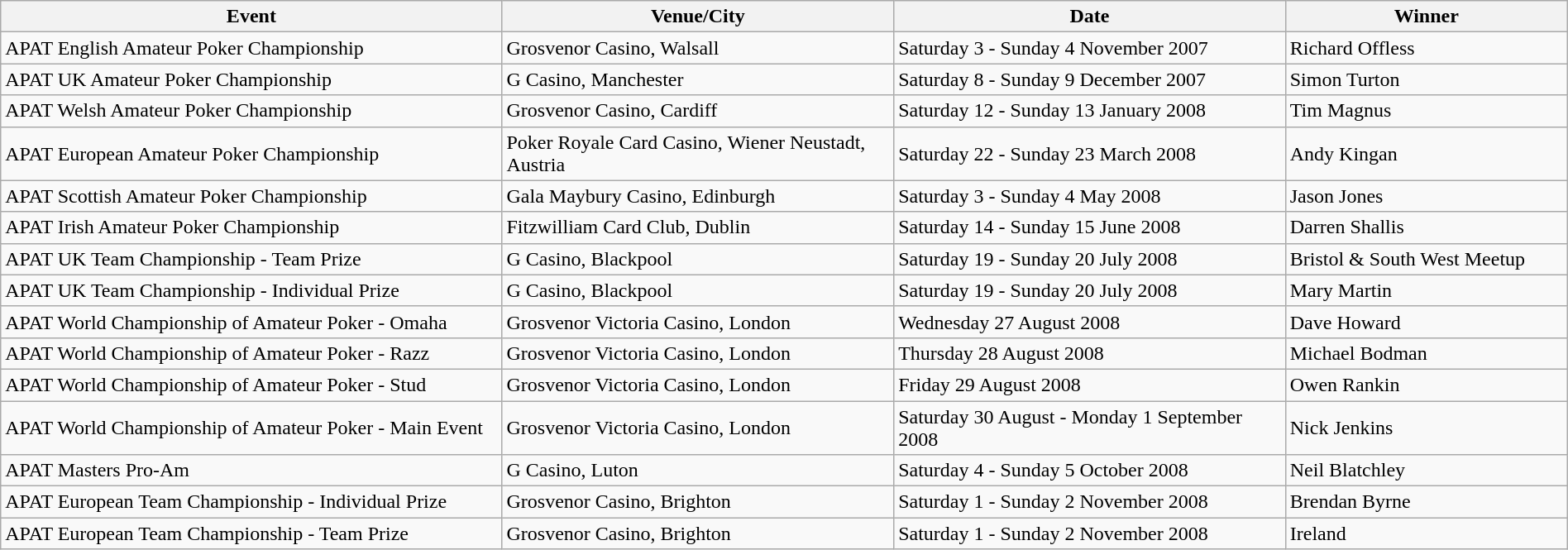<table class="wikitable collapsible" width="100%">
<tr>
<th width="32%">Event</th>
<th width="25%">Venue/City</th>
<th width="25%">Date</th>
<th width="18%">Winner</th>
</tr>
<tr>
<td>APAT English Amateur Poker Championship</td>
<td> Grosvenor Casino, Walsall</td>
<td>Saturday 3 - Sunday 4 November 2007</td>
<td> Richard Offless</td>
</tr>
<tr>
<td>APAT UK Amateur Poker Championship</td>
<td> G Casino, Manchester</td>
<td>Saturday 8 - Sunday 9 December 2007</td>
<td> Simon Turton</td>
</tr>
<tr>
<td>APAT Welsh Amateur Poker Championship</td>
<td> Grosvenor Casino, Cardiff</td>
<td>Saturday 12 - Sunday 13 January 2008</td>
<td> Tim Magnus</td>
</tr>
<tr>
<td>APAT European Amateur Poker Championship</td>
<td> Poker Royale Card Casino, Wiener Neustadt, Austria</td>
<td>Saturday 22 - Sunday 23 March 2008</td>
<td> Andy Kingan</td>
</tr>
<tr>
<td>APAT Scottish Amateur Poker Championship</td>
<td> Gala Maybury Casino, Edinburgh</td>
<td>Saturday 3 - Sunday 4 May 2008</td>
<td> Jason Jones</td>
</tr>
<tr>
<td>APAT Irish Amateur Poker Championship</td>
<td> Fitzwilliam Card Club, Dublin</td>
<td>Saturday 14 - Sunday 15 June 2008</td>
<td> Darren Shallis</td>
</tr>
<tr>
<td>APAT UK Team Championship - Team Prize</td>
<td> G Casino, Blackpool</td>
<td>Saturday 19 - Sunday 20 July 2008</td>
<td>Bristol & South West Meetup</td>
</tr>
<tr>
<td>APAT UK Team Championship - Individual Prize</td>
<td> G Casino, Blackpool</td>
<td>Saturday 19 - Sunday 20 July 2008</td>
<td> Mary Martin</td>
</tr>
<tr>
<td>APAT World Championship of Amateur Poker - Omaha</td>
<td> Grosvenor Victoria Casino, London</td>
<td>Wednesday 27 August 2008</td>
<td> Dave Howard</td>
</tr>
<tr>
<td>APAT World Championship of Amateur Poker - Razz</td>
<td> Grosvenor Victoria Casino, London</td>
<td>Thursday 28 August 2008</td>
<td> Michael Bodman</td>
</tr>
<tr>
<td>APAT World Championship of Amateur Poker - Stud</td>
<td> Grosvenor Victoria Casino, London</td>
<td>Friday 29 August 2008</td>
<td> Owen Rankin</td>
</tr>
<tr>
<td>APAT World Championship of Amateur Poker - Main Event</td>
<td> Grosvenor Victoria Casino, London</td>
<td>Saturday 30 August - Monday 1 September 2008</td>
<td> Nick Jenkins</td>
</tr>
<tr>
<td>APAT Masters Pro-Am</td>
<td> G Casino, Luton</td>
<td>Saturday 4 - Sunday 5 October 2008</td>
<td> Neil Blatchley</td>
</tr>
<tr>
<td>APAT European Team Championship - Individual Prize</td>
<td> Grosvenor Casino, Brighton</td>
<td>Saturday 1 - Sunday 2 November 2008</td>
<td> Brendan Byrne</td>
</tr>
<tr>
<td>APAT European Team Championship - Team Prize</td>
<td> Grosvenor Casino, Brighton</td>
<td>Saturday 1 - Sunday 2 November 2008</td>
<td> Ireland</td>
</tr>
</table>
